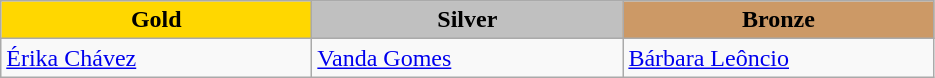<table class="wikitable" style="text-align:left">
<tr align="center">
<td width=200 bgcolor=gold><strong>Gold</strong></td>
<td width=200 bgcolor=silver><strong>Silver</strong></td>
<td width=200 bgcolor=CC9966><strong>Bronze</strong></td>
</tr>
<tr>
<td><a href='#'>Érika Chávez</a><br><em></em></td>
<td><a href='#'>Vanda Gomes</a><br><em></em></td>
<td><a href='#'>Bárbara Leôncio</a><br><em></em></td>
</tr>
</table>
